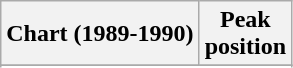<table class="wikitable sortable plainrowheaders" style="text-align:center;">
<tr>
<th scope="col">Chart (1989-1990)</th>
<th scope="col">Peak<br>position</th>
</tr>
<tr>
</tr>
<tr>
</tr>
</table>
